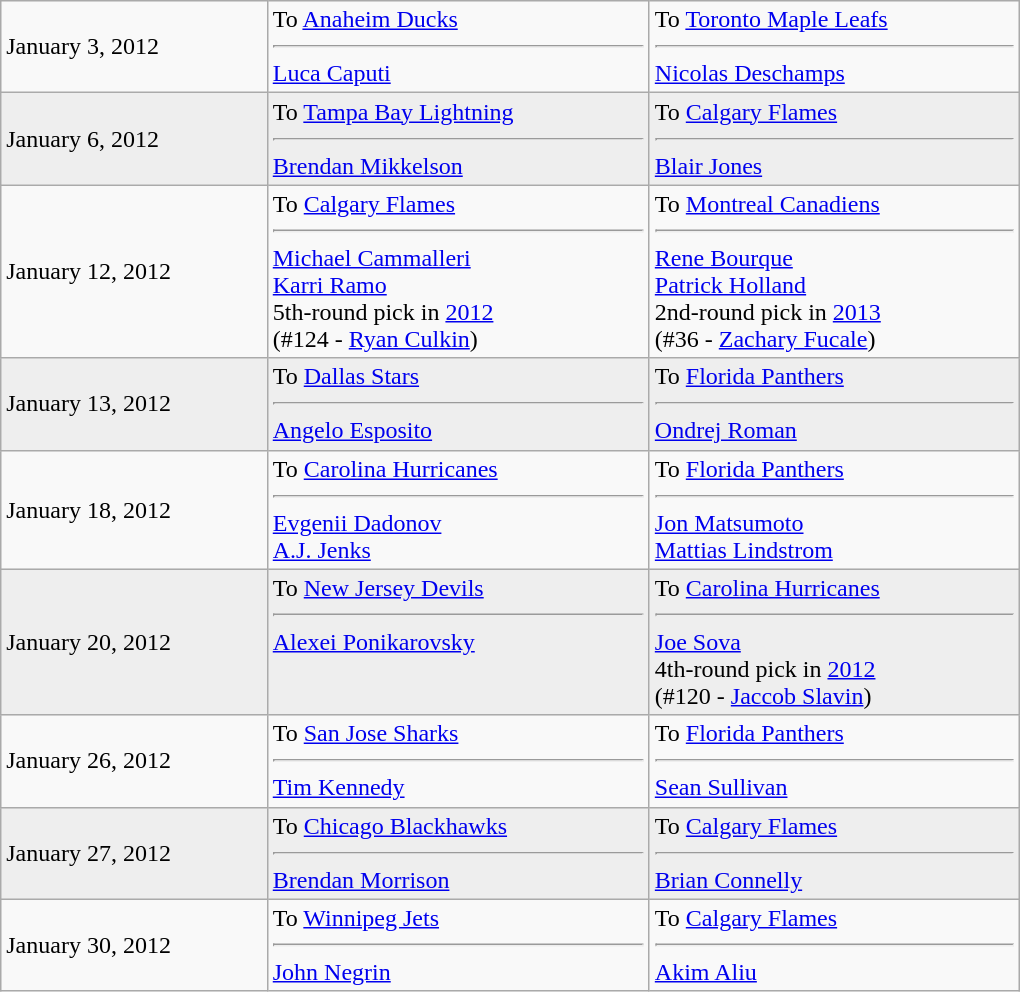<table class="wikitable" style="border:1px solid #999; width:680px;">
<tr>
<td>January 3, 2012</td>
<td valign="top">To <a href='#'>Anaheim Ducks</a><hr><a href='#'>Luca Caputi</a></td>
<td valign="top">To <a href='#'>Toronto Maple Leafs</a><hr><a href='#'>Nicolas Deschamps</a></td>
</tr>
<tr bgcolor="eeeeee">
<td>January 6, 2012</td>
<td valign="top">To <a href='#'>Tampa Bay Lightning</a><hr><a href='#'>Brendan Mikkelson</a></td>
<td valign="top">To <a href='#'>Calgary Flames</a><hr><a href='#'>Blair Jones</a></td>
</tr>
<tr>
<td>January 12, 2012</td>
<td valign="top">To <a href='#'>Calgary Flames</a><hr><a href='#'>Michael Cammalleri</a><br><a href='#'>Karri Ramo</a><br>5th-round pick in <a href='#'>2012</a><br>(#124 - <a href='#'>Ryan Culkin</a>)</td>
<td valign="top">To <a href='#'>Montreal Canadiens</a><hr><a href='#'>Rene Bourque</a><br><a href='#'>Patrick Holland</a><br>2nd-round pick in <a href='#'>2013</a><br>(#36 - <a href='#'>Zachary Fucale</a>)</td>
</tr>
<tr bgcolor="eeeeee">
<td>January 13, 2012</td>
<td valign="top">To <a href='#'>Dallas Stars</a><hr><a href='#'>Angelo Esposito</a></td>
<td valign="top">To <a href='#'>Florida Panthers</a><hr><a href='#'>Ondrej Roman</a></td>
</tr>
<tr>
<td>January 18, 2012</td>
<td valign="top">To <a href='#'>Carolina Hurricanes</a><hr><a href='#'>Evgenii Dadonov</a><br><a href='#'>A.J. Jenks</a></td>
<td valign="top">To <a href='#'>Florida Panthers</a><hr><a href='#'>Jon Matsumoto</a><br><a href='#'>Mattias Lindstrom</a></td>
</tr>
<tr bgcolor="eeeeee">
<td>January 20, 2012</td>
<td valign="top">To <a href='#'>New Jersey Devils</a><hr><a href='#'>Alexei Ponikarovsky</a></td>
<td valign="top">To <a href='#'>Carolina Hurricanes</a><hr><a href='#'>Joe Sova</a><br>4th-round pick in <a href='#'>2012</a><br>(#120 - <a href='#'>Jaccob Slavin</a>)</td>
</tr>
<tr>
<td>January 26, 2012</td>
<td valign="top">To <a href='#'>San Jose Sharks</a><hr><a href='#'>Tim Kennedy</a></td>
<td valign="top">To <a href='#'>Florida Panthers</a><hr><a href='#'>Sean Sullivan</a></td>
</tr>
<tr bgcolor="eeeeee">
<td>January 27, 2012</td>
<td valign="top">To <a href='#'>Chicago Blackhawks</a><hr><a href='#'>Brendan Morrison</a></td>
<td valign="top">To <a href='#'>Calgary Flames</a><hr><a href='#'>Brian Connelly</a></td>
</tr>
<tr>
<td>January 30, 2012</td>
<td valign="top">To <a href='#'>Winnipeg Jets</a><hr><a href='#'>John Negrin</a></td>
<td valign="top">To <a href='#'>Calgary Flames</a><hr><a href='#'>Akim Aliu</a></td>
</tr>
</table>
